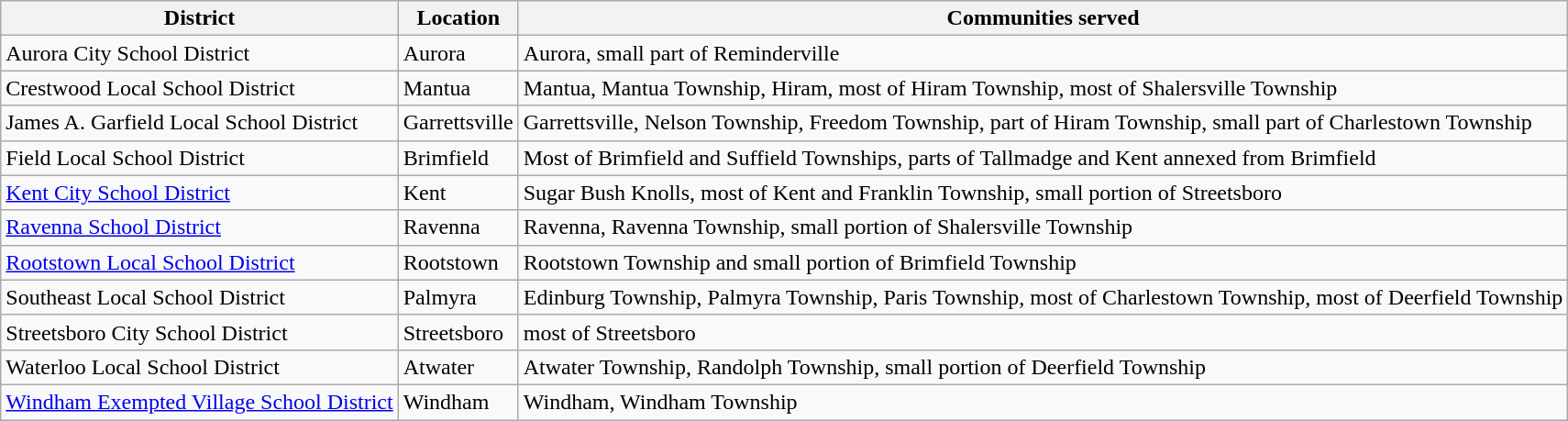<table class="wikitable">
<tr>
<th>District</th>
<th>Location</th>
<th>Communities served</th>
</tr>
<tr>
<td>Aurora City School District</td>
<td>Aurora</td>
<td>Aurora, small part of Reminderville</td>
</tr>
<tr>
<td>Crestwood Local School District</td>
<td>Mantua</td>
<td>Mantua, Mantua Township, Hiram, most of Hiram Township, most of Shalersville Township</td>
</tr>
<tr>
<td>James A. Garfield Local School District</td>
<td>Garrettsville</td>
<td>Garrettsville, Nelson Township, Freedom Township, part of Hiram Township, small part of Charlestown Township</td>
</tr>
<tr>
<td>Field Local School District</td>
<td>Brimfield</td>
<td>Most of Brimfield and Suffield Townships, parts of Tallmadge and Kent annexed from Brimfield</td>
</tr>
<tr>
<td><a href='#'>Kent City School District</a></td>
<td>Kent</td>
<td>Sugar Bush Knolls, most of Kent and Franklin Township, small portion of Streetsboro</td>
</tr>
<tr>
<td><a href='#'>Ravenna School District</a></td>
<td>Ravenna</td>
<td>Ravenna, Ravenna Township, small portion of Shalersville Township</td>
</tr>
<tr>
<td><a href='#'>Rootstown Local School District</a></td>
<td>Rootstown</td>
<td>Rootstown Township and small portion of Brimfield Township</td>
</tr>
<tr>
<td>Southeast Local School District</td>
<td>Palmyra</td>
<td>Edinburg Township, Palmyra Township, Paris Township, most of Charlestown Township, most of Deerfield Township</td>
</tr>
<tr>
<td>Streetsboro City School District</td>
<td>Streetsboro</td>
<td>most of Streetsboro</td>
</tr>
<tr>
<td>Waterloo Local School District</td>
<td>Atwater</td>
<td>Atwater Township, Randolph Township, small portion of Deerfield Township</td>
</tr>
<tr>
<td><a href='#'>Windham Exempted Village School District</a></td>
<td>Windham</td>
<td>Windham, Windham Township</td>
</tr>
</table>
